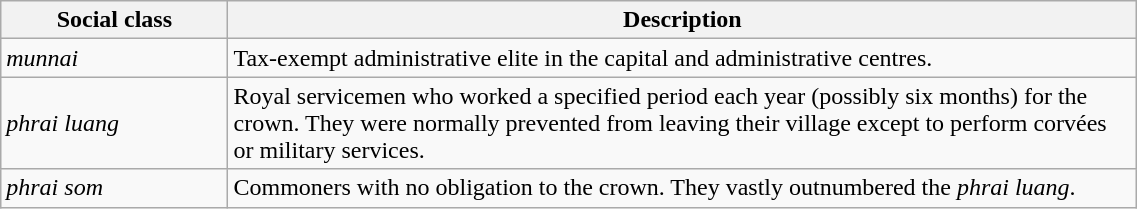<table width=60% class="wikitable">
<tr>
<th width="10%">Social class</th>
<th width="40%">Description</th>
</tr>
<tr>
<td><em>munnai</em></td>
<td>Tax-exempt administrative elite in the capital and administrative centres.</td>
</tr>
<tr>
<td><em>phrai luang</em></td>
<td>Royal servicemen who worked a specified period each year (possibly six months) for the crown. They were normally prevented from leaving their village except to perform corvées or military services.</td>
</tr>
<tr>
<td><em>phrai som</em></td>
<td>Commoners with no obligation to the crown. They vastly outnumbered the <em>phrai luang</em>.</td>
</tr>
</table>
